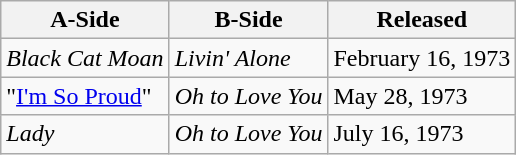<table class="wikitable">
<tr>
<th>A-Side</th>
<th>B-Side</th>
<th>Released</th>
</tr>
<tr>
<td><em>Black Cat Moan</em></td>
<td><em>Livin' Alone</em></td>
<td>February 16, 1973</td>
</tr>
<tr>
<td>"<a href='#'>I'm So Proud</a>"</td>
<td><em>Oh to Love You</em></td>
<td>May 28, 1973</td>
</tr>
<tr>
<td><em>Lady</em></td>
<td><em>Oh to Love You</em></td>
<td>July 16, 1973</td>
</tr>
</table>
